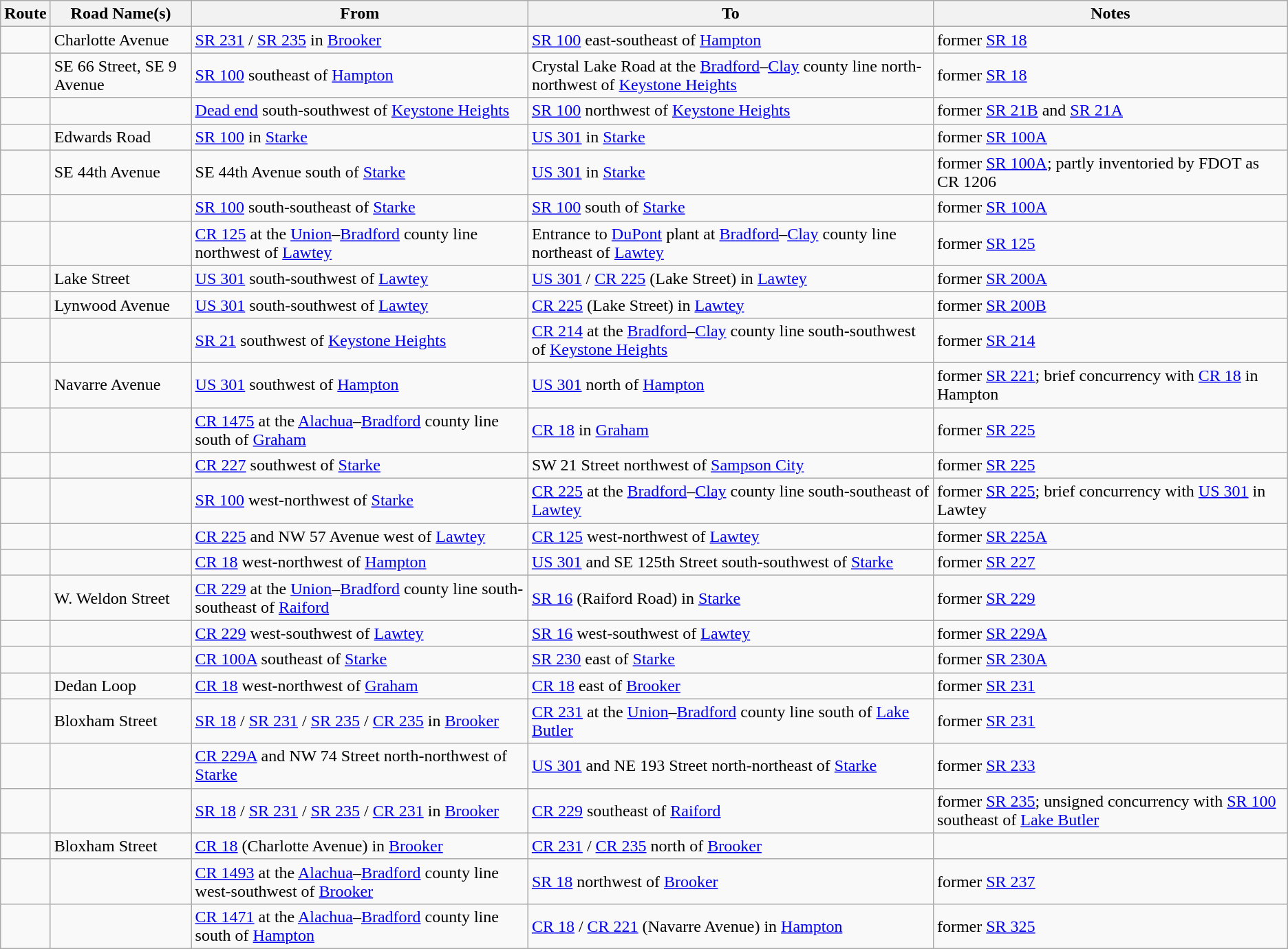<table class="wikitable">
<tr>
<th>Route</th>
<th>Road Name(s)</th>
<th>From</th>
<th>To</th>
<th>Notes</th>
</tr>
<tr>
<td></td>
<td>Charlotte Avenue</td>
<td><a href='#'>SR 231</a> / <a href='#'>SR 235</a> in <a href='#'>Brooker</a></td>
<td><a href='#'>SR 100</a> east-southeast of <a href='#'>Hampton</a></td>
<td>former <a href='#'>SR 18</a></td>
</tr>
<tr>
<td></td>
<td>SE 66 Street, SE 9 Avenue</td>
<td><a href='#'>SR 100</a> southeast of <a href='#'>Hampton</a></td>
<td>Crystal Lake Road at the <a href='#'>Bradford</a>–<a href='#'>Clay</a> county line north-northwest of <a href='#'>Keystone Heights</a></td>
<td>former <a href='#'>SR 18</a></td>
</tr>
<tr>
<td></td>
<td></td>
<td><a href='#'>Dead end</a> south-southwest of <a href='#'>Keystone Heights</a></td>
<td><a href='#'>SR 100</a> northwest of <a href='#'>Keystone Heights</a></td>
<td>former <a href='#'>SR 21B</a> and <a href='#'>SR 21A</a></td>
</tr>
<tr>
<td></td>
<td>Edwards Road</td>
<td><a href='#'>SR 100</a> in <a href='#'>Starke</a></td>
<td><a href='#'>US 301</a> in <a href='#'>Starke</a></td>
<td>former <a href='#'>SR 100A</a></td>
</tr>
<tr>
<td></td>
<td>SE 44th Avenue</td>
<td>SE 44th Avenue south of <a href='#'>Starke</a></td>
<td><a href='#'>US 301</a> in <a href='#'>Starke</a></td>
<td>former <a href='#'>SR 100A</a>; partly inventoried by FDOT as CR 1206</td>
</tr>
<tr>
<td></td>
<td></td>
<td><a href='#'>SR 100</a> south-southeast of <a href='#'>Starke</a></td>
<td><a href='#'>SR 100</a> south of <a href='#'>Starke</a></td>
<td>former <a href='#'>SR 100A</a></td>
</tr>
<tr>
<td></td>
<td></td>
<td><a href='#'>CR 125</a> at the <a href='#'>Union</a>–<a href='#'>Bradford</a> county line northwest of <a href='#'>Lawtey</a></td>
<td>Entrance to <a href='#'>DuPont</a> plant at <a href='#'>Bradford</a>–<a href='#'>Clay</a> county line northeast of <a href='#'>Lawtey</a></td>
<td>former <a href='#'>SR 125</a></td>
</tr>
<tr>
<td></td>
<td>Lake Street</td>
<td><a href='#'>US 301</a> south-southwest of <a href='#'>Lawtey</a></td>
<td><a href='#'>US 301</a> / <a href='#'>CR 225</a> (Lake Street) in <a href='#'>Lawtey</a></td>
<td>former <a href='#'>SR 200A</a></td>
</tr>
<tr>
<td></td>
<td>Lynwood Avenue</td>
<td><a href='#'>US 301</a> south-southwest of <a href='#'>Lawtey</a></td>
<td><a href='#'>CR 225</a> (Lake Street) in <a href='#'>Lawtey</a></td>
<td>former <a href='#'>SR 200B</a></td>
</tr>
<tr>
<td></td>
<td></td>
<td><a href='#'>SR 21</a> southwest of <a href='#'>Keystone Heights</a></td>
<td><a href='#'>CR 214</a> at the <a href='#'>Bradford</a>–<a href='#'>Clay</a> county line south-southwest of <a href='#'>Keystone Heights</a></td>
<td>former <a href='#'>SR 214</a></td>
</tr>
<tr>
<td></td>
<td>Navarre Avenue</td>
<td><a href='#'>US 301</a> southwest of <a href='#'>Hampton</a></td>
<td><a href='#'>US 301</a> north of <a href='#'>Hampton</a></td>
<td>former <a href='#'>SR 221</a>; brief concurrency with <a href='#'>CR 18</a> in Hampton</td>
</tr>
<tr>
<td></td>
<td></td>
<td><a href='#'>CR 1475</a> at the <a href='#'>Alachua</a>–<a href='#'>Bradford</a> county line south of <a href='#'>Graham</a></td>
<td><a href='#'>CR 18</a> in <a href='#'>Graham</a></td>
<td>former <a href='#'>SR 225</a></td>
</tr>
<tr>
<td></td>
<td></td>
<td><a href='#'>CR 227</a> southwest of <a href='#'>Starke</a></td>
<td>SW 21 Street northwest of <a href='#'>Sampson City</a></td>
<td>former <a href='#'>SR 225</a></td>
</tr>
<tr>
<td></td>
<td></td>
<td><a href='#'>SR 100</a> west-northwest of <a href='#'>Starke</a></td>
<td><a href='#'>CR 225</a> at the <a href='#'>Bradford</a>–<a href='#'>Clay</a> county line south-southeast of <a href='#'>Lawtey</a></td>
<td>former <a href='#'>SR 225</a>; brief concurrency with <a href='#'>US 301</a> in Lawtey</td>
</tr>
<tr>
<td></td>
<td></td>
<td><a href='#'>CR 225</a> and NW 57 Avenue west of <a href='#'>Lawtey</a></td>
<td><a href='#'>CR 125</a> west-northwest of <a href='#'>Lawtey</a></td>
<td>former <a href='#'>SR 225A</a></td>
</tr>
<tr>
<td></td>
<td></td>
<td><a href='#'>CR 18</a> west-northwest of <a href='#'>Hampton</a></td>
<td><a href='#'>US 301</a> and SE 125th Street south-southwest of <a href='#'>Starke</a></td>
<td>former <a href='#'>SR 227</a></td>
</tr>
<tr>
<td></td>
<td>W. Weldon Street</td>
<td><a href='#'>CR 229</a> at the <a href='#'>Union</a>–<a href='#'>Bradford</a> county line south-southeast of <a href='#'>Raiford</a></td>
<td><a href='#'>SR 16</a> (Raiford Road) in <a href='#'>Starke</a></td>
<td>former <a href='#'>SR 229</a></td>
</tr>
<tr>
<td></td>
<td></td>
<td><a href='#'>CR 229</a> west-southwest of <a href='#'>Lawtey</a></td>
<td><a href='#'>SR 16</a> west-southwest of <a href='#'>Lawtey</a></td>
<td>former <a href='#'>SR 229A</a></td>
</tr>
<tr>
<td></td>
<td></td>
<td><a href='#'>CR 100A</a> southeast of <a href='#'>Starke</a></td>
<td><a href='#'>SR 230</a> east of <a href='#'>Starke</a></td>
<td>former <a href='#'>SR 230A</a></td>
</tr>
<tr>
<td></td>
<td>Dedan Loop</td>
<td><a href='#'>CR 18</a> west-northwest of <a href='#'>Graham</a></td>
<td><a href='#'>CR 18</a> east of <a href='#'>Brooker</a></td>
<td>former <a href='#'>SR 231</a></td>
</tr>
<tr>
<td></td>
<td>Bloxham Street</td>
<td><a href='#'>SR 18</a> / <a href='#'>SR 231</a> / <a href='#'>SR 235</a> / <a href='#'>CR 235</a> in <a href='#'>Brooker</a></td>
<td><a href='#'>CR 231</a> at the <a href='#'>Union</a>–<a href='#'>Bradford</a> county line south of <a href='#'>Lake Butler</a></td>
<td>former <a href='#'>SR 231</a></td>
</tr>
<tr>
<td></td>
<td></td>
<td><a href='#'>CR 229A</a> and NW 74 Street north-northwest of <a href='#'>Starke</a></td>
<td><a href='#'>US 301</a> and NE 193 Street north-northeast of <a href='#'>Starke</a></td>
<td>former <a href='#'>SR 233</a></td>
</tr>
<tr>
<td></td>
<td></td>
<td><a href='#'>SR 18</a> / <a href='#'>SR 231</a> / <a href='#'>SR 235</a> / <a href='#'>CR 231</a> in <a href='#'>Brooker</a></td>
<td><a href='#'>CR 229</a> southeast of <a href='#'>Raiford</a></td>
<td>former <a href='#'>SR 235</a>; unsigned concurrency with <a href='#'>SR 100</a> southeast of <a href='#'>Lake Butler</a></td>
</tr>
<tr>
<td></td>
<td>Bloxham Street</td>
<td><a href='#'>CR 18</a> (Charlotte Avenue) in <a href='#'>Brooker</a></td>
<td><a href='#'>CR 231</a> / <a href='#'>CR 235</a> north of <a href='#'>Brooker</a></td>
<td></td>
</tr>
<tr>
<td></td>
<td></td>
<td><a href='#'>CR 1493</a> at the <a href='#'>Alachua</a>–<a href='#'>Bradford</a> county line west-southwest of <a href='#'>Brooker</a></td>
<td><a href='#'>SR 18</a> northwest of <a href='#'>Brooker</a></td>
<td>former <a href='#'>SR 237</a></td>
</tr>
<tr>
<td></td>
<td></td>
<td><a href='#'>CR 1471</a> at the <a href='#'>Alachua</a>–<a href='#'>Bradford</a> county line south of <a href='#'>Hampton</a></td>
<td><a href='#'>CR 18</a> / <a href='#'>CR 221</a> (Navarre Avenue) in <a href='#'>Hampton</a></td>
<td>former <a href='#'>SR 325</a></td>
</tr>
</table>
